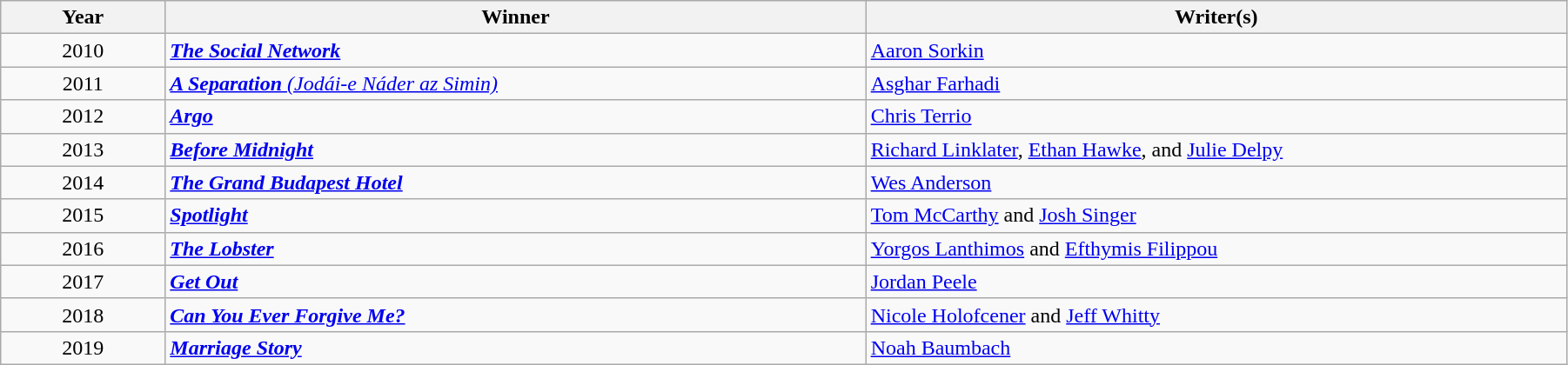<table class="wikitable" width="95%" cellpadding="5">
<tr>
<th width="100"><strong>Year</strong></th>
<th width="450"><strong>Winner</strong></th>
<th width="450"><strong>Writer(s)</strong></th>
</tr>
<tr>
<td style="text-align:center;">2010</td>
<td><strong><em><a href='#'>The Social Network</a></em></strong></td>
<td><a href='#'>Aaron Sorkin</a></td>
</tr>
<tr>
<td style="text-align:center;">2011</td>
<td><em><a href='#'><strong>A Separation</strong> (Jodái-e Náder az Simin)</a></em></td>
<td><a href='#'>Asghar Farhadi</a></td>
</tr>
<tr>
<td style="text-align:center;">2012</td>
<td><strong><em><a href='#'>Argo</a></em></strong></td>
<td><a href='#'>Chris Terrio</a></td>
</tr>
<tr>
<td style="text-align:center;">2013</td>
<td><strong><em><a href='#'>Before Midnight</a></em></strong></td>
<td><a href='#'>Richard Linklater</a>, <a href='#'>Ethan Hawke</a>, and <a href='#'>Julie Delpy</a></td>
</tr>
<tr>
<td style="text-align:center;">2014</td>
<td><strong><em><a href='#'>The Grand Budapest Hotel</a></em></strong></td>
<td><a href='#'>Wes Anderson</a></td>
</tr>
<tr>
<td style="text-align:center;">2015</td>
<td><strong><em><a href='#'>Spotlight</a></em></strong></td>
<td><a href='#'>Tom McCarthy</a> and <a href='#'>Josh Singer</a></td>
</tr>
<tr>
<td style="text-align:center;">2016</td>
<td><strong><em><a href='#'>The Lobster</a></em></strong></td>
<td><a href='#'>Yorgos Lanthimos</a> and <a href='#'>Efthymis Filippou</a></td>
</tr>
<tr>
<td style="text-align:center;">2017</td>
<td><strong><em><a href='#'>Get Out</a></em></strong></td>
<td><a href='#'>Jordan Peele</a></td>
</tr>
<tr>
<td style="text-align:center;">2018</td>
<td><strong><em><a href='#'>Can You Ever Forgive Me?</a></em></strong></td>
<td><a href='#'>Nicole Holofcener</a> and <a href='#'>Jeff Whitty</a></td>
</tr>
<tr>
<td style="text-align:center;">2019</td>
<td><strong><em><a href='#'>Marriage Story</a></em></strong></td>
<td><a href='#'>Noah Baumbach</a></td>
</tr>
</table>
